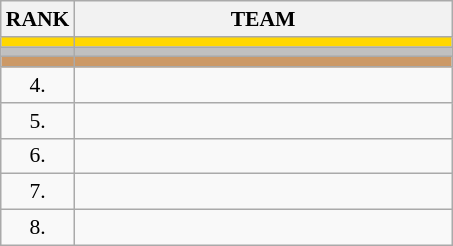<table class="wikitable" style="border-collapse: collapse; font-size: 90%;">
<tr>
<th>RANK</th>
<th align="left" style="width: 17em">TEAM</th>
</tr>
<tr bgcolor=gold>
<td align="center"></td>
<td></td>
</tr>
<tr bgcolor=silver>
<td align="center"></td>
<td></td>
</tr>
<tr bgcolor=cc9966>
<td align="center"></td>
<td></td>
</tr>
<tr>
<td align="center">4.</td>
<td></td>
</tr>
<tr>
<td align="center">5.</td>
<td></td>
</tr>
<tr>
<td align="center">6.</td>
<td></td>
</tr>
<tr>
<td align="center">7.</td>
<td></td>
</tr>
<tr>
<td align="center">8.</td>
<td></td>
</tr>
</table>
